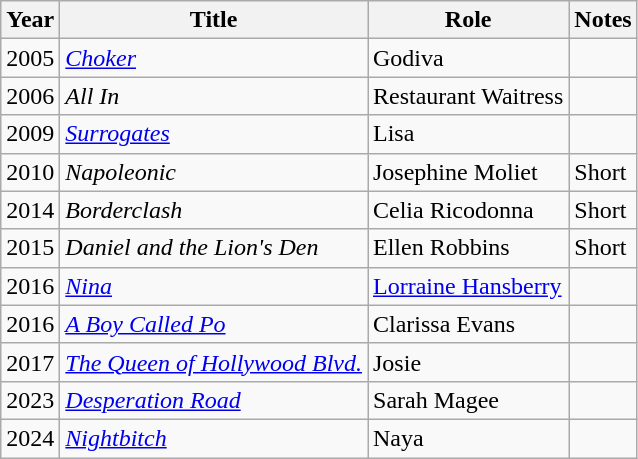<table class="wikitable sortable">
<tr>
<th>Year</th>
<th>Title</th>
<th>Role</th>
<th class="unsortable">Notes</th>
</tr>
<tr>
<td>2005</td>
<td><em><a href='#'>Choker</a></em></td>
<td>Godiva</td>
<td></td>
</tr>
<tr>
<td>2006</td>
<td><em>All In</em></td>
<td>Restaurant Waitress</td>
<td></td>
</tr>
<tr>
<td>2009</td>
<td><em><a href='#'>Surrogates</a></em></td>
<td>Lisa</td>
<td></td>
</tr>
<tr>
<td>2010</td>
<td><em>Napoleonic</em></td>
<td>Josephine Moliet</td>
<td>Short</td>
</tr>
<tr>
<td>2014</td>
<td><em>Borderclash</em></td>
<td>Celia Ricodonna</td>
<td>Short</td>
</tr>
<tr>
<td>2015</td>
<td><em>Daniel and the Lion's Den</em></td>
<td>Ellen Robbins</td>
<td>Short</td>
</tr>
<tr>
<td>2016</td>
<td><em><a href='#'>Nina</a></em></td>
<td><a href='#'>Lorraine Hansberry</a></td>
<td></td>
</tr>
<tr>
<td>2016</td>
<td><em><a href='#'>A Boy Called Po</a></em></td>
<td>Clarissa Evans</td>
<td></td>
</tr>
<tr>
<td>2017</td>
<td><em><a href='#'>The Queen of Hollywood Blvd.</a></em></td>
<td>Josie</td>
<td></td>
</tr>
<tr>
<td>2023</td>
<td><em><a href='#'>Desperation Road</a></em></td>
<td>Sarah Magee</td>
<td></td>
</tr>
<tr>
<td>2024</td>
<td><em><a href='#'>Nightbitch</a></em></td>
<td>Naya</td>
<td></td>
</tr>
</table>
